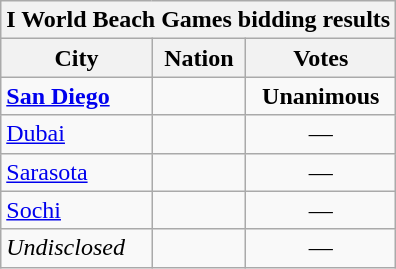<table class="wikitable">
<tr>
<th colspan="7">I World Beach Games bidding results</th>
</tr>
<tr>
<th>City</th>
<th>Nation</th>
<th>Votes</th>
</tr>
<tr>
<td><strong><a href='#'>San Diego</a></strong></td>
<td><strong></strong></td>
<td align=center><strong>Unanimous</strong></td>
</tr>
<tr>
<td><a href='#'>Dubai</a></td>
<td></td>
<td align=center>—</td>
</tr>
<tr>
<td><a href='#'>Sarasota</a></td>
<td></td>
<td align=center>—</td>
</tr>
<tr>
<td><a href='#'>Sochi</a></td>
<td></td>
<td align=center>—</td>
</tr>
<tr>
<td><em>Undisclosed</em></td>
<td></td>
<td align=center>—</td>
</tr>
</table>
